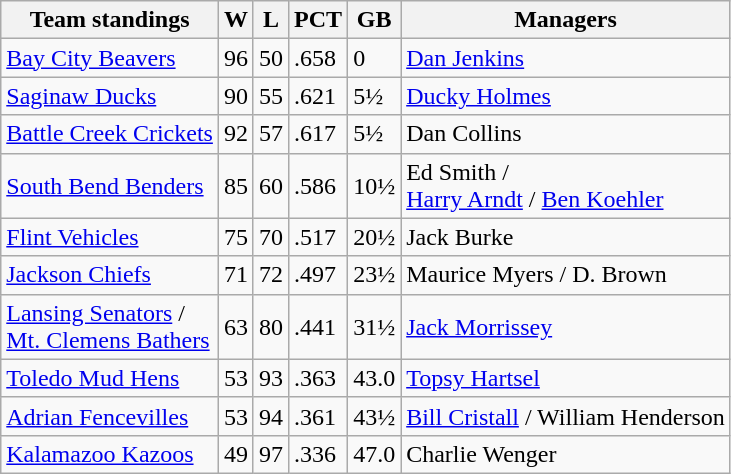<table class="wikitable">
<tr>
<th>Team standings</th>
<th>W</th>
<th>L</th>
<th>PCT</th>
<th>GB</th>
<th>Managers</th>
</tr>
<tr>
<td><a href='#'>Bay City Beavers</a></td>
<td>96</td>
<td>50</td>
<td>.658</td>
<td>0</td>
<td><a href='#'>Dan Jenkins</a></td>
</tr>
<tr>
<td><a href='#'>Saginaw Ducks</a></td>
<td>90</td>
<td>55</td>
<td>.621</td>
<td>5½</td>
<td><a href='#'>Ducky Holmes</a></td>
</tr>
<tr>
<td><a href='#'>Battle Creek Crickets</a></td>
<td>92</td>
<td>57</td>
<td>.617</td>
<td>5½</td>
<td>Dan Collins</td>
</tr>
<tr>
<td><a href='#'>South Bend Benders</a></td>
<td>85</td>
<td>60</td>
<td>.586</td>
<td>10½</td>
<td>Ed Smith  /<br> <a href='#'>Harry Arndt</a> / <a href='#'>Ben Koehler</a></td>
</tr>
<tr>
<td><a href='#'>Flint Vehicles</a></td>
<td>75</td>
<td>70</td>
<td>.517</td>
<td>20½</td>
<td>Jack Burke</td>
</tr>
<tr>
<td><a href='#'>Jackson Chiefs</a></td>
<td>71</td>
<td>72</td>
<td>.497</td>
<td>23½</td>
<td>Maurice Myers / D. Brown</td>
</tr>
<tr>
<td><a href='#'>Lansing Senators</a> /<br> <a href='#'>Mt. Clemens Bathers</a></td>
<td>63</td>
<td>80</td>
<td>.441</td>
<td>31½</td>
<td><a href='#'>Jack Morrissey</a></td>
</tr>
<tr>
<td><a href='#'>Toledo Mud Hens</a></td>
<td>53</td>
<td>93</td>
<td>.363</td>
<td>43.0</td>
<td><a href='#'>Topsy Hartsel</a></td>
</tr>
<tr>
<td><a href='#'>Adrian Fencevilles</a></td>
<td>53</td>
<td>94</td>
<td>.361</td>
<td>43½</td>
<td><a href='#'>Bill Cristall</a> / William Henderson</td>
</tr>
<tr>
<td><a href='#'>Kalamazoo Kazoos</a></td>
<td>49</td>
<td>97</td>
<td>.336</td>
<td>47.0</td>
<td>Charlie Wenger</td>
</tr>
</table>
